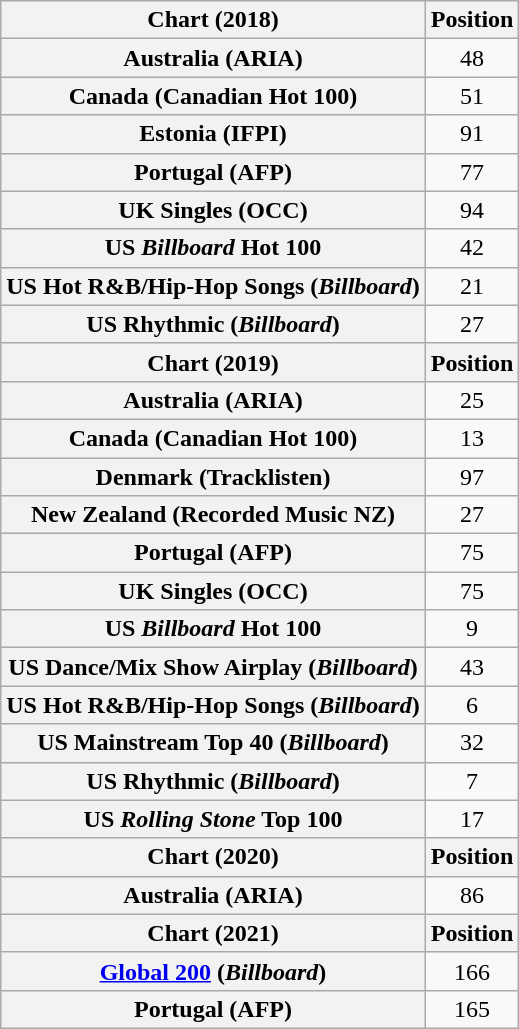<table class="wikitable sortable plainrowheaders" style="text-align:center">
<tr>
<th scope="col">Chart (2018)</th>
<th scope="col">Position</th>
</tr>
<tr>
<th scope="row">Australia (ARIA)</th>
<td>48</td>
</tr>
<tr>
<th scope="row">Canada (Canadian Hot 100)</th>
<td>51</td>
</tr>
<tr>
<th scope="row">Estonia (IFPI)</th>
<td>91</td>
</tr>
<tr>
<th scope="row">Portugal (AFP)</th>
<td>77</td>
</tr>
<tr>
<th scope="row">UK Singles (OCC)</th>
<td>94</td>
</tr>
<tr>
<th scope="row">US <em>Billboard</em> Hot 100</th>
<td>42</td>
</tr>
<tr>
<th scope="row">US Hot R&B/Hip-Hop Songs (<em>Billboard</em>)</th>
<td>21</td>
</tr>
<tr>
<th scope="row">US Rhythmic (<em>Billboard</em>)</th>
<td>27</td>
</tr>
<tr>
<th scope="col">Chart (2019)</th>
<th scope="col">Position</th>
</tr>
<tr>
<th scope="row">Australia (ARIA)</th>
<td>25</td>
</tr>
<tr>
<th scope="row">Canada (Canadian Hot 100)</th>
<td>13</td>
</tr>
<tr>
<th scope="row">Denmark (Tracklisten)</th>
<td>97</td>
</tr>
<tr>
<th scope="row">New Zealand (Recorded Music NZ)</th>
<td>27</td>
</tr>
<tr>
<th scope="row">Portugal (AFP)</th>
<td>75</td>
</tr>
<tr>
<th scope="row">UK Singles (OCC)</th>
<td>75</td>
</tr>
<tr>
<th scope="row">US <em>Billboard</em> Hot 100</th>
<td>9</td>
</tr>
<tr>
<th scope="row">US Dance/Mix Show Airplay (<em>Billboard</em>)</th>
<td>43</td>
</tr>
<tr>
<th scope="row">US Hot R&B/Hip-Hop Songs (<em>Billboard</em>)</th>
<td>6</td>
</tr>
<tr>
<th scope="row">US Mainstream Top 40 (<em>Billboard</em>)</th>
<td>32</td>
</tr>
<tr>
<th scope="row">US Rhythmic (<em>Billboard</em>)</th>
<td>7</td>
</tr>
<tr>
<th scope="row">US <em>Rolling Stone</em> Top 100</th>
<td>17</td>
</tr>
<tr>
<th scope="col">Chart (2020)</th>
<th scope="col">Position</th>
</tr>
<tr>
<th scope="row">Australia (ARIA)</th>
<td>86</td>
</tr>
<tr>
<th scope="col">Chart (2021)</th>
<th scope="col">Position</th>
</tr>
<tr>
<th scope="row"><a href='#'>Global 200</a> (<em>Billboard</em>)</th>
<td>166</td>
</tr>
<tr>
<th scope="row">Portugal (AFP)</th>
<td>165</td>
</tr>
</table>
